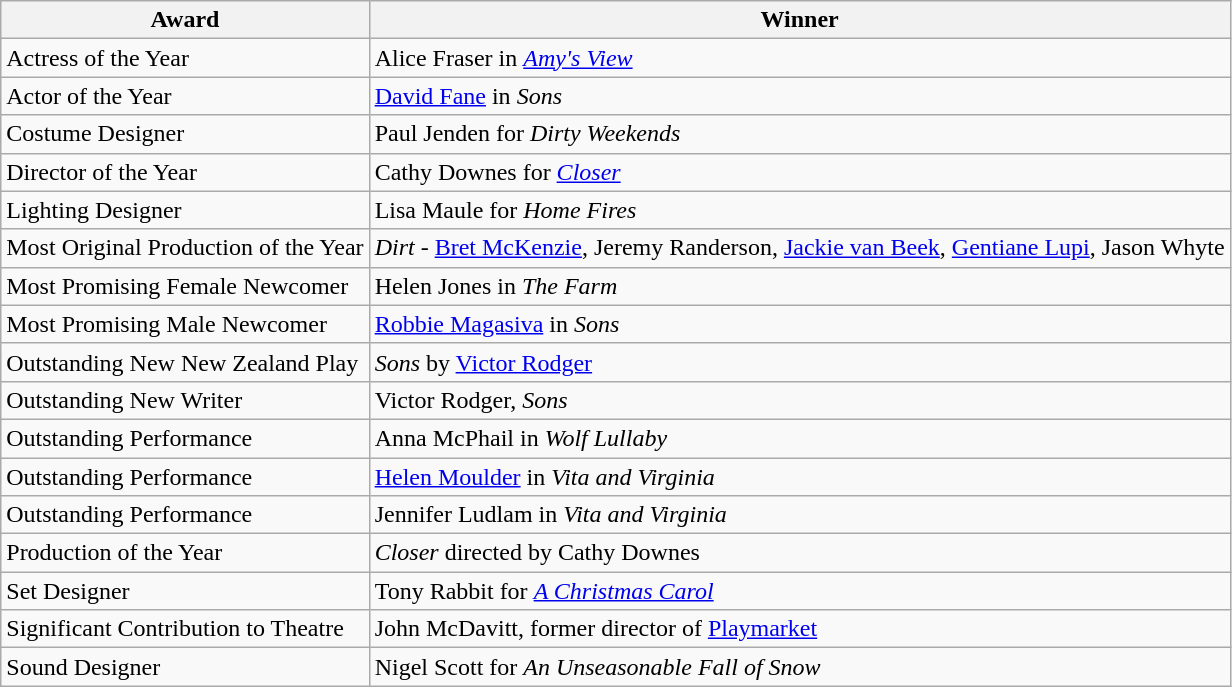<table class="wikitable sortable">
<tr>
<th>Award</th>
<th>Winner</th>
</tr>
<tr>
<td>Actress of the Year</td>
<td>Alice Fraser in <em><a href='#'>Amy's View</a></em></td>
</tr>
<tr>
<td>Actor of the Year</td>
<td><a href='#'>David Fane</a> in <em>Sons</em></td>
</tr>
<tr>
<td>Costume Designer</td>
<td>Paul Jenden for <em>Dirty Weekends</em></td>
</tr>
<tr>
<td>Director of the Year</td>
<td>Cathy Downes for <em><a href='#'>Closer</a></em></td>
</tr>
<tr>
<td>Lighting Designer</td>
<td>Lisa Maule for <em>Home Fires</em></td>
</tr>
<tr>
<td>Most Original Production of the Year</td>
<td><em>Dirt</em> - <a href='#'>Bret McKenzie</a>, Jeremy Randerson, <a href='#'>Jackie van Beek</a>, <a href='#'>Gentiane Lupi</a>, Jason Whyte</td>
</tr>
<tr>
<td>Most Promising Female Newcomer</td>
<td>Helen Jones in <em>The Farm</em></td>
</tr>
<tr>
<td>Most Promising Male Newcomer</td>
<td><a href='#'>Robbie Magasiva</a> in <em>Sons</em></td>
</tr>
<tr>
<td>Outstanding New New Zealand Play</td>
<td><em>Sons</em> by <a href='#'>Victor Rodger</a></td>
</tr>
<tr>
<td>Outstanding New Writer</td>
<td>Victor Rodger, <em>Sons</em></td>
</tr>
<tr>
<td>Outstanding Performance</td>
<td>Anna McPhail in <em>Wolf Lullaby</em></td>
</tr>
<tr>
<td>Outstanding Performance</td>
<td><a href='#'>Helen Moulder</a> in <em>Vita and Virginia</em></td>
</tr>
<tr>
<td>Outstanding Performance</td>
<td>Jennifer Ludlam in <em>Vita and Virginia</em></td>
</tr>
<tr>
<td>Production of the Year</td>
<td><em>Closer</em> directed by Cathy Downes</td>
</tr>
<tr>
<td>Set Designer</td>
<td>Tony Rabbit for <em><a href='#'>A Christmas Carol</a></em></td>
</tr>
<tr>
<td>Significant Contribution to Theatre</td>
<td>John McDavitt, former director of <a href='#'>Playmarket</a></td>
</tr>
<tr>
<td>Sound Designer</td>
<td>Nigel Scott for <em>An Unseasonable Fall of Snow</em></td>
</tr>
</table>
